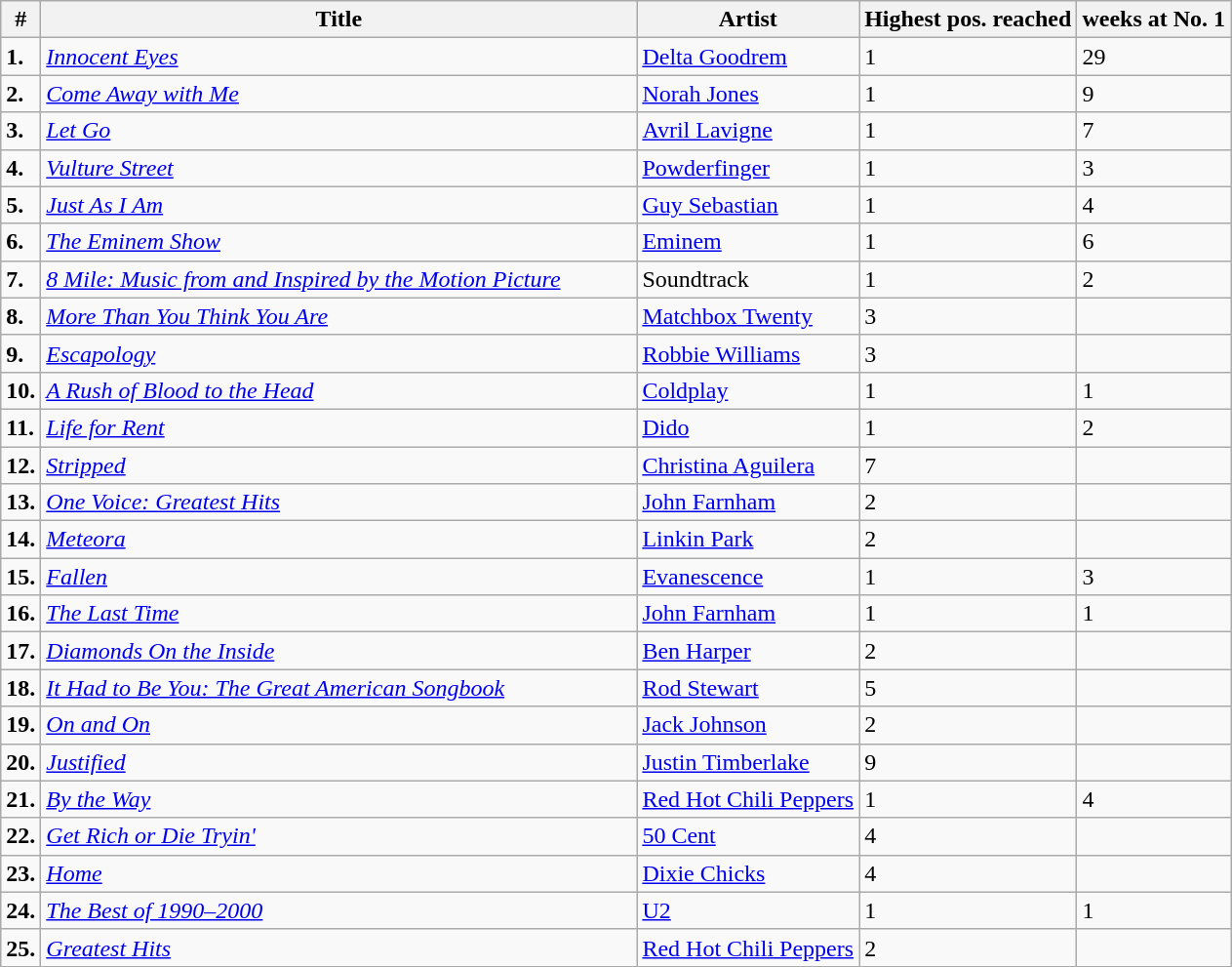<table class="wikitable">
<tr>
<th>#</th>
<th width="400">Title</th>
<th>Artist</th>
<th>Highest pos. reached</th>
<th>weeks at No. 1</th>
</tr>
<tr>
<td><strong>1.</strong></td>
<td><em><a href='#'>Innocent Eyes</a></em></td>
<td><a href='#'>Delta Goodrem</a></td>
<td>1</td>
<td>29</td>
</tr>
<tr>
<td><strong>2.</strong></td>
<td><em><a href='#'>Come Away with Me</a></em></td>
<td><a href='#'>Norah Jones</a></td>
<td>1</td>
<td>9</td>
</tr>
<tr>
<td><strong>3.</strong></td>
<td><em><a href='#'>Let Go</a></em></td>
<td><a href='#'>Avril Lavigne</a></td>
<td>1</td>
<td>7</td>
</tr>
<tr>
<td><strong>4.</strong></td>
<td><em><a href='#'>Vulture Street</a></em></td>
<td><a href='#'>Powderfinger</a></td>
<td>1</td>
<td>3</td>
</tr>
<tr>
<td><strong>5.</strong></td>
<td><em><a href='#'>Just As I Am</a></em></td>
<td><a href='#'>Guy Sebastian</a></td>
<td>1</td>
<td>4</td>
</tr>
<tr>
<td><strong>6.</strong></td>
<td><em><a href='#'>The Eminem Show</a></em></td>
<td><a href='#'>Eminem</a></td>
<td>1</td>
<td>6</td>
</tr>
<tr>
<td><strong>7.</strong></td>
<td><em><a href='#'>8 Mile: Music from and Inspired by the Motion Picture</a></em></td>
<td>Soundtrack</td>
<td>1</td>
<td>2</td>
</tr>
<tr>
<td><strong>8.</strong></td>
<td><em><a href='#'>More Than You Think You Are</a></em></td>
<td><a href='#'>Matchbox Twenty</a></td>
<td>3</td>
<td></td>
</tr>
<tr>
<td><strong>9.</strong></td>
<td><em><a href='#'>Escapology</a></em></td>
<td><a href='#'>Robbie Williams</a></td>
<td>3</td>
<td></td>
</tr>
<tr>
<td><strong>10.</strong></td>
<td><em><a href='#'>A Rush of Blood to the Head</a></em></td>
<td><a href='#'>Coldplay</a></td>
<td>1</td>
<td>1</td>
</tr>
<tr>
<td><strong>11.</strong></td>
<td><em><a href='#'>Life for Rent</a></em></td>
<td><a href='#'>Dido</a></td>
<td>1</td>
<td>2</td>
</tr>
<tr>
<td><strong>12.</strong></td>
<td><em><a href='#'>Stripped</a></em></td>
<td><a href='#'>Christina Aguilera</a></td>
<td>7</td>
<td></td>
</tr>
<tr>
<td><strong>13.</strong></td>
<td><em><a href='#'>One Voice: Greatest Hits</a></em></td>
<td><a href='#'>John Farnham</a></td>
<td>2</td>
<td></td>
</tr>
<tr>
<td><strong>14.</strong></td>
<td><em><a href='#'>Meteora</a></em></td>
<td><a href='#'>Linkin Park</a></td>
<td>2</td>
<td></td>
</tr>
<tr>
<td><strong>15.</strong></td>
<td><em><a href='#'>Fallen</a></em></td>
<td><a href='#'>Evanescence</a></td>
<td>1</td>
<td>3</td>
</tr>
<tr>
<td><strong>16.</strong></td>
<td><em><a href='#'>The Last Time</a></em></td>
<td><a href='#'>John Farnham</a></td>
<td>1</td>
<td>1</td>
</tr>
<tr>
<td><strong>17.</strong></td>
<td><em><a href='#'>Diamonds On the Inside</a></em></td>
<td><a href='#'>Ben Harper</a></td>
<td>2</td>
<td></td>
</tr>
<tr>
<td><strong>18.</strong></td>
<td><em><a href='#'>It Had to Be You: The Great American Songbook</a></em></td>
<td><a href='#'>Rod Stewart</a></td>
<td>5</td>
<td></td>
</tr>
<tr>
<td><strong>19.</strong></td>
<td><em><a href='#'>On and On</a></em></td>
<td><a href='#'>Jack Johnson</a></td>
<td>2</td>
<td></td>
</tr>
<tr>
<td><strong>20.</strong></td>
<td><em><a href='#'>Justified</a></em></td>
<td><a href='#'>Justin Timberlake</a></td>
<td>9</td>
<td></td>
</tr>
<tr>
<td><strong>21.</strong></td>
<td><em><a href='#'>By the Way</a></em></td>
<td><a href='#'>Red Hot Chili Peppers</a></td>
<td>1</td>
<td>4</td>
</tr>
<tr>
<td><strong>22.</strong></td>
<td><em><a href='#'>Get Rich or Die Tryin'</a></em></td>
<td><a href='#'>50 Cent</a></td>
<td>4</td>
<td></td>
</tr>
<tr>
<td><strong>23.</strong></td>
<td><em><a href='#'>Home</a></em></td>
<td><a href='#'>Dixie Chicks</a></td>
<td>4</td>
<td></td>
</tr>
<tr>
<td><strong>24.</strong></td>
<td><em><a href='#'>The Best of 1990–2000</a></em></td>
<td><a href='#'>U2</a></td>
<td>1</td>
<td>1</td>
</tr>
<tr>
<td><strong>25.</strong></td>
<td><em><a href='#'>Greatest Hits</a></em></td>
<td><a href='#'>Red Hot Chili Peppers</a></td>
<td>2</td>
<td></td>
</tr>
</table>
